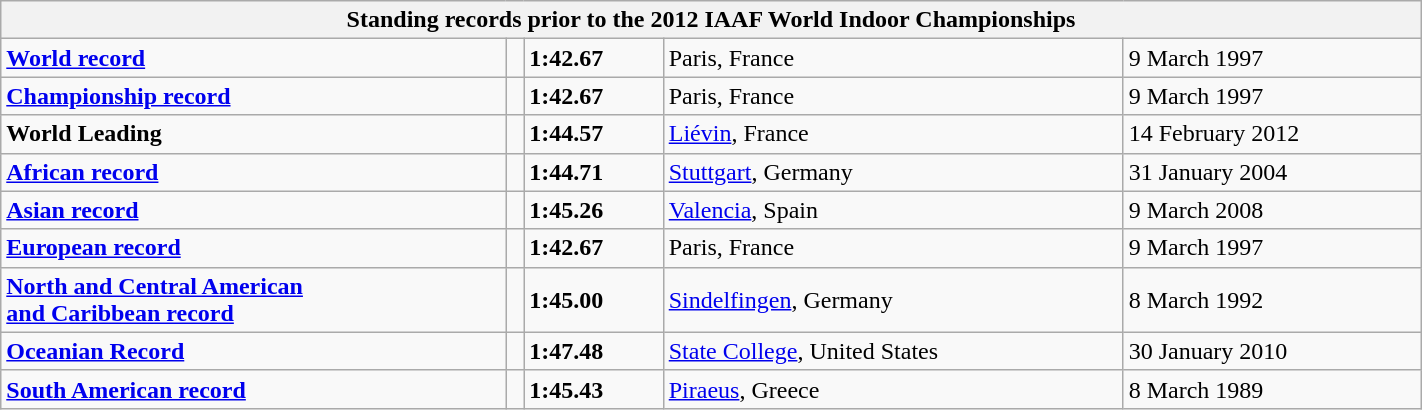<table class="wikitable" width=75%>
<tr>
<th colspan="5">Standing records prior to the 2012 IAAF World Indoor Championships</th>
</tr>
<tr>
<td><strong><a href='#'>World record</a></strong></td>
<td></td>
<td><strong>1:42.67</strong></td>
<td>Paris, France</td>
<td>9 March 1997</td>
</tr>
<tr>
<td><strong><a href='#'>Championship record</a></strong></td>
<td></td>
<td><strong>1:42.67</strong></td>
<td>Paris, France</td>
<td>9 March 1997</td>
</tr>
<tr>
<td><strong>World Leading</strong></td>
<td></td>
<td><strong>1:44.57</strong></td>
<td><a href='#'>Liévin</a>, France</td>
<td>14 February 2012</td>
</tr>
<tr>
<td><strong><a href='#'>African record</a></strong></td>
<td></td>
<td><strong>1:44.71</strong></td>
<td><a href='#'>Stuttgart</a>, Germany</td>
<td>31 January 2004</td>
</tr>
<tr>
<td><strong><a href='#'>Asian record</a></strong></td>
<td></td>
<td><strong>1:45.26</strong></td>
<td><a href='#'>Valencia</a>, Spain</td>
<td>9 March 2008</td>
</tr>
<tr>
<td><strong><a href='#'>European record</a></strong></td>
<td></td>
<td><strong>1:42.67</strong></td>
<td>Paris, France</td>
<td>9 March 1997</td>
</tr>
<tr>
<td><strong><a href='#'>North and Central American <br>and Caribbean record</a></strong></td>
<td></td>
<td><strong>1:45.00</strong></td>
<td><a href='#'>Sindelfingen</a>, Germany</td>
<td>8 March 1992</td>
</tr>
<tr>
<td><strong><a href='#'>Oceanian Record</a></strong></td>
<td></td>
<td><strong>1:47.48</strong></td>
<td><a href='#'>State College</a>, United States</td>
<td>30 January 2010</td>
</tr>
<tr>
<td><strong><a href='#'>South American record</a></strong></td>
<td></td>
<td><strong>1:45.43</strong></td>
<td><a href='#'>Piraeus</a>, Greece</td>
<td>8 March 1989</td>
</tr>
</table>
